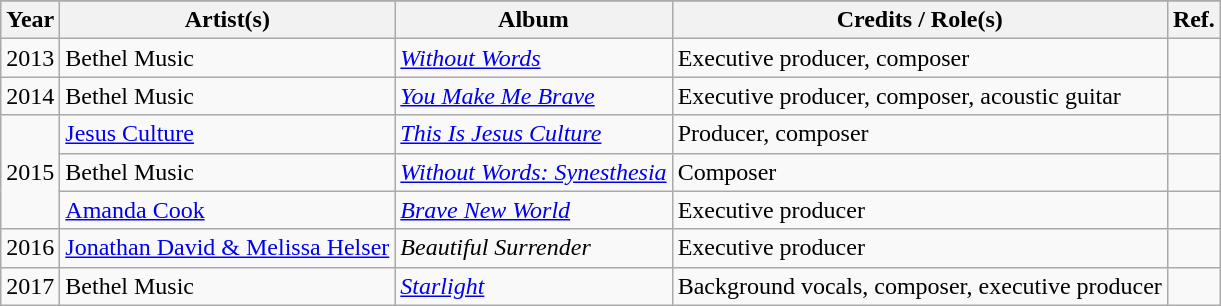<table class="wikitable plainrowheaders">
<tr>
</tr>
<tr>
<th rowspan="1">Year</th>
<th rowspan="1">Artist(s)</th>
<th rowspan="1">Album</th>
<th rowspan="1">Credits / Role(s)</th>
<th rowspan="1">Ref.</th>
</tr>
<tr>
<td>2013</td>
<td>Bethel Music</td>
<td><em><a href='#'>Without Words</a></em></td>
<td>Executive producer, composer</td>
<td></td>
</tr>
<tr>
<td>2014</td>
<td>Bethel Music</td>
<td><em><a href='#'>You Make Me Brave</a></em></td>
<td>Executive producer, composer, acoustic guitar</td>
<td></td>
</tr>
<tr>
<td rowspan="3">2015</td>
<td><a href='#'>Jesus Culture</a></td>
<td><em><a href='#'>This Is Jesus Culture</a></em></td>
<td>Producer, composer</td>
<td></td>
</tr>
<tr>
<td>Bethel Music</td>
<td><em><a href='#'>Without Words: Synesthesia</a></em></td>
<td>Composer</td>
<td></td>
</tr>
<tr>
<td><a href='#'>Amanda Cook</a></td>
<td><em><a href='#'>Brave New World</a></em></td>
<td>Executive producer</td>
<td></td>
</tr>
<tr>
<td>2016</td>
<td><a href='#'>Jonathan David & Melissa Helser</a></td>
<td><em>Beautiful Surrender</em></td>
<td>Executive producer</td>
<td></td>
</tr>
<tr>
<td>2017</td>
<td>Bethel Music</td>
<td><em><a href='#'>Starlight</a></em></td>
<td>Background vocals, composer, executive producer</td>
<td></td>
</tr>
</table>
